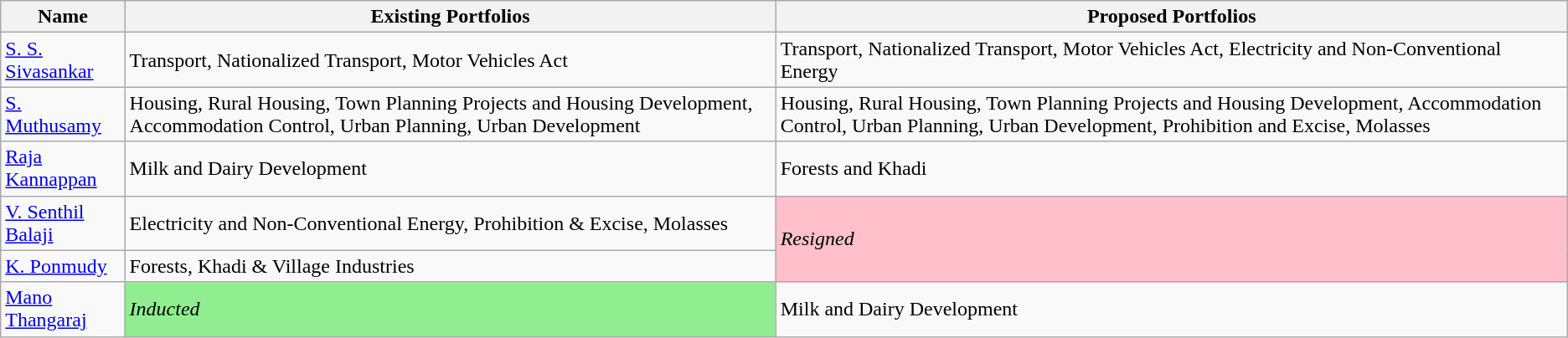<table class="wikitable sortable" style="text-align:left;"style="font-size: 85%">
<tr>
<th>Name</th>
<th>Existing Portfolios</th>
<th>Proposed Portfolios</th>
</tr>
<tr>
<td><a href='#'>S. S. Sivasankar</a></td>
<td>Transport, Nationalized Transport, Motor Vehicles Act</td>
<td>Transport, Nationalized Transport, Motor Vehicles Act, Electricity and Non-Conventional Energy</td>
</tr>
<tr>
<td><a href='#'>S. Muthusamy</a></td>
<td>Housing, Rural Housing, Town Planning Projects and Housing Development, Accommodation Control, Urban Planning, Urban Development</td>
<td>Housing, Rural Housing, Town Planning Projects and Housing Development, Accommodation Control, Urban Planning, Urban Development, Prohibition and Excise, Molasses</td>
</tr>
<tr>
<td><a href='#'>Raja Kannappan</a></td>
<td>Milk and Dairy Development</td>
<td>Forests and Khadi</td>
</tr>
<tr>
<td><a href='#'>V. Senthil Balaji</a></td>
<td>Electricity and Non-Conventional Energy, Prohibition & Excise, Molasses</td>
<td rowspan="2" style="background-color: pink"><em>Resigned</em></td>
</tr>
<tr>
<td><a href='#'>K. Ponmudy</a></td>
<td>Forests, Khadi & Village Industries</td>
</tr>
<tr>
<td><a href='#'>Mano Thangaraj</a></td>
<td style="background-color: lightgreen"><em>Inducted</em></td>
<td>Milk and Dairy Development</td>
</tr>
</table>
